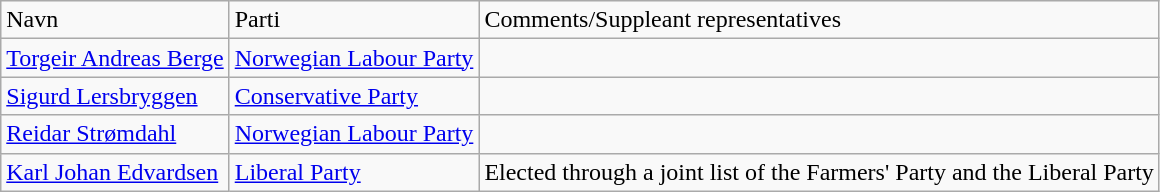<table class="wikitable">
<tr>
<td>Navn</td>
<td>Parti</td>
<td>Comments/Suppleant representatives</td>
</tr>
<tr>
<td><a href='#'>Torgeir Andreas Berge</a></td>
<td><a href='#'>Norwegian Labour Party</a></td>
<td></td>
</tr>
<tr>
<td><a href='#'>Sigurd Lersbryggen</a></td>
<td><a href='#'>Conservative Party</a></td>
<td></td>
</tr>
<tr>
<td><a href='#'>Reidar Strømdahl</a></td>
<td><a href='#'>Norwegian Labour Party</a></td>
<td></td>
</tr>
<tr>
<td><a href='#'>Karl Johan Edvardsen</a></td>
<td><a href='#'>Liberal Party</a></td>
<td>Elected through a joint list of the Farmers' Party and the Liberal Party</td>
</tr>
</table>
